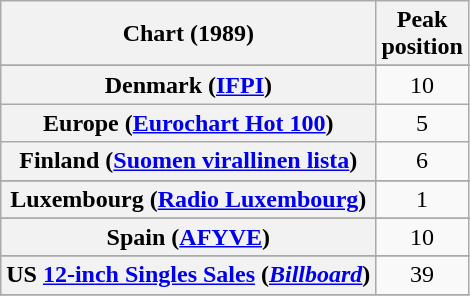<table class="wikitable sortable plainrowheaders" style="text-align:center">
<tr>
<th scope="col">Chart (1989)</th>
<th scope="col">Peak<br>position</th>
</tr>
<tr>
</tr>
<tr>
</tr>
<tr>
<th scope="row">Denmark (<a href='#'>IFPI</a>)</th>
<td>10</td>
</tr>
<tr>
<th scope="row">Europe (<a href='#'>Eurochart Hot 100</a>)</th>
<td>5</td>
</tr>
<tr>
<th scope="row">Finland (<a href='#'>Suomen virallinen lista</a>)</th>
<td>6</td>
</tr>
<tr>
</tr>
<tr>
</tr>
<tr>
<th scope="row">Luxembourg (<a href='#'>Radio Luxembourg</a>)</th>
<td align="center">1</td>
</tr>
<tr>
</tr>
<tr>
</tr>
<tr>
</tr>
<tr>
</tr>
<tr>
<th scope="row">Spain (<a href='#'>AFYVE</a>)</th>
<td>10</td>
</tr>
<tr>
</tr>
<tr>
</tr>
<tr>
</tr>
<tr>
<th scope="row">US <a href='#'>12-inch Singles Sales</a> (<em><a href='#'>Billboard</a></em>)</th>
<td>39</td>
</tr>
<tr>
</tr>
</table>
